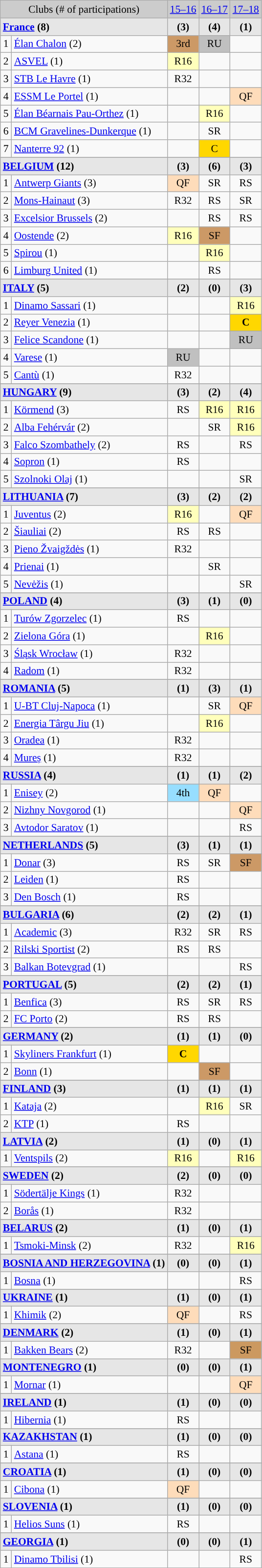<table class=wikitable style="text-align:center;font-size:90%">
<tr style="background:#ccc">
<td colspan="2">Clubs (# of participations)</td>
<td><a href='#'>15–16</a></td>
<td><a href='#'>16–17</a></td>
<td><a href='#'>17–18</a></td>
</tr>
<tr style="background:#e6e6e6">
<td colspan="2" align="left"> <strong><a href='#'>France</a> (8)</strong></td>
<td><strong>(3)</strong></td>
<td><strong>(4)</strong></td>
<td><strong>(1)</strong></td>
</tr>
<tr>
<td>1</td>
<td align="left"><a href='#'>Élan Chalon</a> (2)</td>
<td bgcolor=#cc9966>3rd</td>
<td bgcolor=silver>RU</td>
<td></td>
</tr>
<tr>
<td>2</td>
<td align="left"><a href='#'>ASVEL</a> (1)</td>
<td bgcolor=#FFFFBB>R16</td>
<td></td>
<td></td>
</tr>
<tr>
<td>3</td>
<td align="left"><a href='#'>STB Le Havre</a> (1)</td>
<td>R32</td>
<td></td>
<td></td>
</tr>
<tr>
<td>4</td>
<td align="left"><a href='#'>ESSM Le Portel</a> (1)</td>
<td></td>
<td></td>
<td bgcolor=#FEDCBA>QF</td>
</tr>
<tr>
<td>5</td>
<td align="left"><a href='#'>Élan Béarnais Pau-Orthez</a> (1)</td>
<td></td>
<td bgcolor=#FFFFBB>R16</td>
<td></td>
</tr>
<tr>
<td>6</td>
<td align="left"><a href='#'>BCM Gravelines-Dunkerque</a> (1)</td>
<td></td>
<td>SR</td>
<td></td>
</tr>
<tr>
<td>7</td>
<td align="left"><a href='#'>Nanterre 92</a> (1)</td>
<td></td>
<td bgcolor=gold>C</td>
<td></td>
</tr>
<tr>
</tr>
<tr style="background:#e6e6e6">
<td colspan="2" align="left"> <strong><a href='#'>BELGIUM</a> (12)</strong></td>
<td><strong>(3)</strong></td>
<td><strong>(6)</strong></td>
<td><strong>(3)</strong></td>
</tr>
<tr>
<td>1</td>
<td align="left"><a href='#'>Antwerp Giants</a> (3)</td>
<td bgcolor=#FEDCBA>QF</td>
<td>SR</td>
<td>RS</td>
</tr>
<tr>
<td>2</td>
<td align="left"><a href='#'>Mons-Hainaut</a> (3)</td>
<td>R32</td>
<td>RS</td>
<td>SR</td>
</tr>
<tr>
<td>3</td>
<td align="left"><a href='#'>Excelsior Brussels</a> (2)</td>
<td></td>
<td>RS</td>
<td>RS</td>
</tr>
<tr>
<td>4</td>
<td align="left"><a href='#'>Oostende</a> (2)</td>
<td bgcolor=#FFFFBB>R16</td>
<td bgcolor=#cc9966>SF</td>
<td></td>
</tr>
<tr>
<td>5</td>
<td align="left"><a href='#'>Spirou</a> (1)</td>
<td></td>
<td bgcolor=#FFFFBB>R16</td>
<td></td>
</tr>
<tr>
<td>6</td>
<td align="left"><a href='#'>Limburg United</a> (1)</td>
<td></td>
<td>RS</td>
<td></td>
</tr>
<tr>
</tr>
<tr style="background:#e6e6e6">
<td colspan="2" align="left"> <strong><a href='#'>ITALY</a> (5)</strong></td>
<td><strong>(2)</strong></td>
<td><strong>(0)</strong></td>
<td><strong>(3)</strong></td>
</tr>
<tr>
<td>1</td>
<td align="left"><a href='#'>Dinamo Sassari</a> (1)</td>
<td></td>
<td></td>
<td bgcolor=#FFFFBB>R16</td>
</tr>
<tr>
<td>2</td>
<td align="left"><a href='#'>Reyer Venezia</a> (1)</td>
<td></td>
<td></td>
<td bgcolor=gold><strong>C</strong></td>
</tr>
<tr>
<td>3</td>
<td align="left"><a href='#'>Felice Scandone</a> (1)</td>
<td></td>
<td></td>
<td bgcolor=silver>RU</td>
</tr>
<tr>
<td>4</td>
<td align="left"><a href='#'>Varese</a> (1)</td>
<td bgcolor=silver>RU</td>
<td></td>
<td></td>
</tr>
<tr>
<td>5</td>
<td align="left"><a href='#'>Cantù</a> (1)</td>
<td>R32</td>
<td></td>
<td></td>
</tr>
<tr>
</tr>
<tr style="background:#e6e6e6">
<td colspan="2" align="left"> <strong><a href='#'>HUNGARY</a> (9)</strong></td>
<td><strong>(3)</strong></td>
<td><strong>(2)</strong></td>
<td><strong>(4)</strong></td>
</tr>
<tr>
<td>1</td>
<td align="left"><a href='#'>Körmend</a> (3)</td>
<td>RS</td>
<td bgcolor=#FFFFBB>R16</td>
<td bgcolor=#FFFFBB>R16</td>
</tr>
<tr>
<td>2</td>
<td align="left"><a href='#'>Alba Fehérvár</a> (2)</td>
<td></td>
<td>SR</td>
<td bgcolor=#FFFFBB>R16</td>
</tr>
<tr>
<td>3</td>
<td align="left"><a href='#'>Falco Szombathely</a> (2)</td>
<td>RS</td>
<td></td>
<td>RS</td>
</tr>
<tr>
<td>4</td>
<td align="left"><a href='#'>Sopron</a> (1)</td>
<td>RS</td>
<td></td>
<td></td>
</tr>
<tr>
<td>5</td>
<td align="left"><a href='#'>Szolnoki Olaj</a> (1)</td>
<td></td>
<td></td>
<td>SR</td>
</tr>
<tr>
</tr>
<tr style="background:#e6e6e6">
<td colspan="2" align="left"> <strong><a href='#'>LITHUANIA</a> (7)</strong></td>
<td><strong>(3)</strong></td>
<td><strong>(2)</strong></td>
<td><strong>(2)</strong></td>
</tr>
<tr>
<td>1</td>
<td align="left"><a href='#'>Juventus</a> (2)</td>
<td bgcolor=#FFFFBB>R16</td>
<td></td>
<td bgcolor=#FEDCBA>QF</td>
</tr>
<tr>
<td>2</td>
<td align="left"><a href='#'>Šiauliai</a> (2)</td>
<td>RS</td>
<td>RS</td>
<td></td>
</tr>
<tr>
<td>3</td>
<td align="left"><a href='#'>Pieno Žvaigždės</a> (1)</td>
<td>R32</td>
<td></td>
<td></td>
</tr>
<tr>
<td>4</td>
<td align="left"><a href='#'>Prienai</a> (1)</td>
<td></td>
<td>SR</td>
<td></td>
</tr>
<tr>
<td>5</td>
<td align="left"><a href='#'>Nevėžis</a> (1)</td>
<td></td>
<td></td>
<td>SR</td>
</tr>
<tr>
</tr>
<tr style="background:#e6e6e6">
<td colspan="2" align="left"> <strong><a href='#'>POLAND</a> (4)</strong></td>
<td><strong>(3)</strong></td>
<td><strong>(1)</strong></td>
<td><strong>(0)</strong></td>
</tr>
<tr>
<td>1</td>
<td align="left"><a href='#'>Turów Zgorzelec</a> (1)</td>
<td>RS</td>
<td></td>
<td></td>
</tr>
<tr>
<td>2</td>
<td align="left"><a href='#'>Zielona Góra</a> (1)</td>
<td></td>
<td bgcolor=#FFFFBB>R16</td>
<td></td>
</tr>
<tr>
<td>3</td>
<td align="left"><a href='#'>Śląsk Wrocław</a> (1)</td>
<td>R32</td>
<td></td>
<td></td>
</tr>
<tr>
<td>4</td>
<td align="left"><a href='#'>Radom</a> (1)</td>
<td>R32</td>
<td></td>
<td></td>
</tr>
<tr>
</tr>
<tr style="background:#e6e6e6">
<td colspan="2" align="left"> <strong><a href='#'>ROMANIA</a> (5)</strong></td>
<td><strong>(1)</strong></td>
<td><strong>(3)</strong></td>
<td><strong>(1)</strong></td>
</tr>
<tr>
<td>1</td>
<td align="left"><a href='#'>U-BT Cluj-Napoca</a> (1)</td>
<td></td>
<td>SR</td>
<td bgcolor=#FEDCBA>QF</td>
</tr>
<tr>
<td>2</td>
<td align="left"><a href='#'>Energia Târgu Jiu</a> (1)</td>
<td></td>
<td bgcolor=#FFFFBB>R16</td>
<td></td>
</tr>
<tr>
<td>3</td>
<td align="left"><a href='#'>Oradea</a> (1)</td>
<td>R32</td>
<td></td>
<td></td>
</tr>
<tr>
<td>4</td>
<td align="left"><a href='#'>Mureș</a> (1)</td>
<td>R32</td>
<td></td>
<td></td>
</tr>
<tr>
</tr>
<tr style="background:#e6e6e6">
<td colspan="2" align="left"> <strong><a href='#'>RUSSIA</a> (4)</strong></td>
<td><strong>(1)</strong></td>
<td><strong>(1)</strong></td>
<td><strong>(2)</strong></td>
</tr>
<tr>
<td>1</td>
<td align="left"><a href='#'>Enisey</a> (2)</td>
<td bgcolor=#97DEFF>4th</td>
<td bgcolor=#FEDCBA>QF</td>
<td></td>
</tr>
<tr>
<td>2</td>
<td align="left"><a href='#'>Nizhny Novgorod</a> (1)</td>
<td></td>
<td></td>
<td bgcolor=#FEDCBA>QF</td>
</tr>
<tr>
<td>3</td>
<td align="left"><a href='#'>Avtodor Saratov</a> (1)</td>
<td></td>
<td></td>
<td>RS</td>
</tr>
<tr>
</tr>
<tr style="background:#e6e6e6">
<td colspan="2" align="left"> <strong><a href='#'>NETHERLANDS</a> (5)</strong></td>
<td><strong>(3)</strong></td>
<td><strong>(1)</strong></td>
<td><strong>(1)</strong></td>
</tr>
<tr>
<td>1</td>
<td align="left"><a href='#'>Donar</a> (3)</td>
<td>RS</td>
<td>SR</td>
<td bgcolor=#cc9966>SF</td>
</tr>
<tr>
<td>2</td>
<td align="left"><a href='#'>Leiden</a> (1)</td>
<td>RS</td>
<td></td>
<td></td>
</tr>
<tr>
<td>3</td>
<td align="left"><a href='#'>Den Bosch</a> (1)</td>
<td>RS</td>
<td></td>
<td></td>
</tr>
<tr>
</tr>
<tr style="background:#e6e6e6">
<td colspan="2" align="left"> <strong><a href='#'>BULGARIA</a> (6)</strong></td>
<td><strong>(2)</strong></td>
<td><strong>(2)</strong></td>
<td><strong>(1)</strong></td>
</tr>
<tr>
<td>1</td>
<td align="left"><a href='#'>Academic</a> (3)</td>
<td>R32</td>
<td>SR</td>
<td>RS</td>
</tr>
<tr>
<td>2</td>
<td align="left"><a href='#'>Rilski Sportist</a> (2)</td>
<td>RS</td>
<td>RS</td>
<td></td>
</tr>
<tr>
<td>3</td>
<td align="left"><a href='#'>Balkan Botevgrad</a> (1)</td>
<td></td>
<td></td>
<td>RS</td>
</tr>
<tr>
</tr>
<tr style="background:#e6e6e6">
<td colspan="2" align="left"> <strong><a href='#'>PORTUGAL</a> (5)</strong></td>
<td><strong>(2)</strong></td>
<td><strong>(2)</strong></td>
<td><strong>(1)</strong></td>
</tr>
<tr>
<td>1</td>
<td align="left"><a href='#'>Benfica</a> (3)</td>
<td>RS</td>
<td>SR</td>
<td>RS</td>
</tr>
<tr>
<td>2</td>
<td align="left"><a href='#'>FC Porto</a> (2)</td>
<td>RS</td>
<td>RS</td>
<td></td>
</tr>
<tr>
</tr>
<tr style="background:#e6e6e6">
<td colspan="2" align="left"> <strong><a href='#'>GERMANY</a> (2)</strong></td>
<td><strong>(1)</strong></td>
<td><strong>(1)</strong></td>
<td><strong>(0)</strong></td>
</tr>
<tr>
<td>1</td>
<td align="left"><a href='#'>Skyliners Frankfurt</a> (1)</td>
<td bgcolor=gold><strong>C</strong></td>
<td></td>
<td></td>
</tr>
<tr>
<td>2</td>
<td align="left"><a href='#'>Bonn</a> (1)</td>
<td></td>
<td bgcolor=#cc9966>SF</td>
<td></td>
</tr>
<tr>
</tr>
<tr style="background:#e6e6e6">
<td colspan="2" align="left"> <strong><a href='#'>FINLAND</a> (3)</strong></td>
<td><strong>(1)</strong></td>
<td><strong>(1)</strong></td>
<td><strong>(1)</strong></td>
</tr>
<tr>
<td>1</td>
<td align="left"><a href='#'>Kataja</a> (2)</td>
<td></td>
<td bgcolor=#FFFFBB>R16</td>
<td>SR</td>
</tr>
<tr>
<td>2</td>
<td align="left"><a href='#'>KTP</a> (1)</td>
<td>RS</td>
<td></td>
<td></td>
</tr>
<tr style="background:#e6e6e6">
<td colspan="2" align="left"> <strong><a href='#'>LATVIA</a> (2)</strong></td>
<td><strong>(1)</strong></td>
<td><strong>(0)</strong></td>
<td><strong>(1)</strong></td>
</tr>
<tr>
<td>1</td>
<td align="left"><a href='#'>Ventspils</a> (2)</td>
<td bgcolor=#FFFFBB>R16</td>
<td></td>
<td bgcolor=#FFFFBB>R16</td>
</tr>
<tr>
</tr>
<tr style="background:#e6e6e6">
<td colspan="2" align="left"> <strong><a href='#'>SWEDEN</a> (2)</strong></td>
<td><strong>(2)</strong></td>
<td><strong>(0)</strong></td>
<td><strong>(0)</strong></td>
</tr>
<tr>
<td>1</td>
<td align="left"><a href='#'>Södertälje Kings</a> (1)</td>
<td>R32</td>
<td></td>
<td></td>
</tr>
<tr>
<td>2</td>
<td align="left"><a href='#'>Borås</a> (1)</td>
<td>R32</td>
<td></td>
<td></td>
</tr>
<tr>
</tr>
<tr style="background:#e6e6e6">
<td colspan="2" align="left"> <strong><a href='#'>BELARUS</a> (2)</strong></td>
<td><strong>(1)</strong></td>
<td><strong>(0)</strong></td>
<td><strong>(1)</strong></td>
</tr>
<tr>
<td>1</td>
<td align="left"><a href='#'>Tsmoki-Minsk</a> (2)</td>
<td>R32</td>
<td></td>
<td bgcolor=#FFFFBB>R16</td>
</tr>
<tr>
</tr>
<tr style="background:#e6e6e6">
<td colspan="2" align="left"> <strong><a href='#'>BOSNIA AND HERZEGOVINA</a> (1)</strong></td>
<td><strong>(0)</strong></td>
<td><strong>(0)</strong></td>
<td><strong>(1)</strong></td>
</tr>
<tr>
<td>1</td>
<td align="left"><a href='#'>Bosna</a> (1)</td>
<td></td>
<td></td>
<td>RS</td>
</tr>
<tr>
</tr>
<tr style="background:#e6e6e6">
<td colspan="2" align="left"> <strong><a href='#'>UKRAINE</a> (1)</strong></td>
<td><strong>(1)</strong></td>
<td><strong>(0)</strong></td>
<td><strong>(1)</strong></td>
</tr>
<tr>
<td>1</td>
<td align="left"><a href='#'>Khimik</a> (2)</td>
<td bgcolor=#FEDCBA>QF</td>
<td></td>
<td>RS</td>
</tr>
<tr>
</tr>
<tr style="background:#e6e6e6">
<td colspan="2" align="left"> <strong><a href='#'>DENMARK</a> (2)</strong></td>
<td><strong>(1)</strong></td>
<td><strong>(0)</strong></td>
<td><strong>(1)</strong></td>
</tr>
<tr>
<td>1</td>
<td align="left"><a href='#'>Bakken Bears</a> (2)</td>
<td>R32</td>
<td></td>
<td bgcolor=#cc996>SF</td>
</tr>
<tr style="background:#e6e6e6">
<td colspan="2" align="left"> <strong><a href='#'>MONTENEGRO</a> (1)</strong></td>
<td><strong>(0)</strong></td>
<td><strong>(0)</strong></td>
<td><strong>(1)</strong></td>
</tr>
<tr>
<td>1</td>
<td align="left"><a href='#'>Mornar</a> (1)</td>
<td></td>
<td></td>
<td bgcolor=#FEDCBA>QF</td>
</tr>
<tr>
</tr>
<tr style="background:#e6e6e6">
<td colspan="2" align="left"> <strong><a href='#'>IRELAND</a> (1)</strong></td>
<td><strong>(1)</strong></td>
<td><strong>(0)</strong></td>
<td><strong>(0)</strong></td>
</tr>
<tr>
<td>1</td>
<td align="left"><a href='#'>Hibernia</a> (1)</td>
<td>RS</td>
<td></td>
<td></td>
</tr>
<tr>
</tr>
<tr style="background:#e6e6e6">
<td colspan="2" align="left"> <strong><a href='#'>KAZAKHSTAN</a> (1)</strong></td>
<td><strong>(1)</strong></td>
<td><strong>(0)</strong></td>
<td><strong>(0)</strong></td>
</tr>
<tr>
<td>1</td>
<td align="left"><a href='#'>Astana</a> (1)</td>
<td>RS</td>
<td></td>
<td></td>
</tr>
<tr>
</tr>
<tr style="background:#e6e6e6">
<td colspan="2" align="left"> <strong><a href='#'>CROATIA</a> (1)</strong></td>
<td><strong>(1)</strong></td>
<td><strong>(0)</strong></td>
<td><strong>(0)</strong></td>
</tr>
<tr>
<td>1</td>
<td align="left"><a href='#'>Cibona</a> (1)</td>
<td bgcolor=#FEDCBA>QF</td>
<td></td>
<td></td>
</tr>
<tr>
</tr>
<tr style="background:#e6e6e6">
<td colspan="2" align="left"> <strong><a href='#'>SLOVENIA</a> (1)</strong></td>
<td><strong>(1)</strong></td>
<td><strong>(0)</strong></td>
<td><strong>(0)</strong></td>
</tr>
<tr>
<td>1</td>
<td align="left"><a href='#'>Helios Suns</a> (1)</td>
<td>RS</td>
<td></td>
<td></td>
</tr>
<tr>
</tr>
<tr style="background:#e6e6e6">
<td colspan="2" align="left"> <strong><a href='#'>GEORGIA</a> (1)</strong></td>
<td><strong>(0)</strong></td>
<td><strong>(0)</strong></td>
<td><strong>(1)</strong></td>
</tr>
<tr>
<td>1</td>
<td align="left"><a href='#'>Dinamo Tbilisi</a> (1)</td>
<td></td>
<td></td>
<td>RS</td>
</tr>
<tr>
</tr>
</table>
